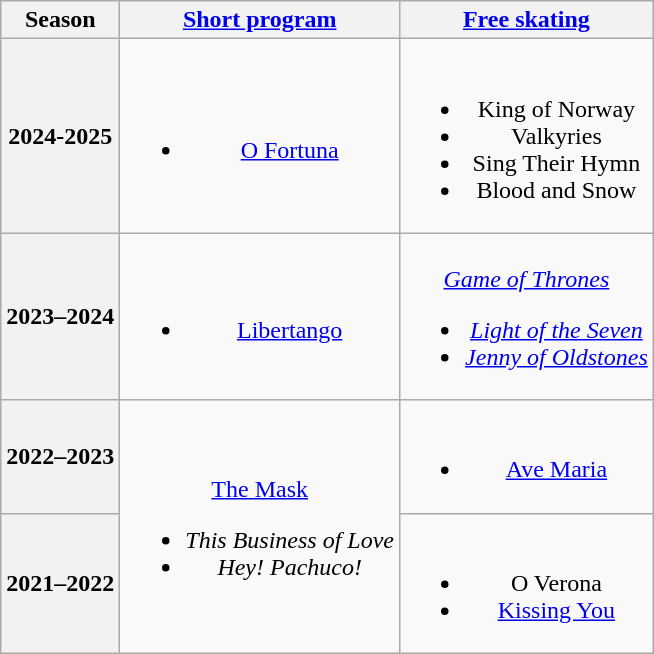<table class=wikitable style=text-align:center>
<tr>
<th>Season</th>
<th><a href='#'>Short program</a></th>
<th><a href='#'>Free skating</a></th>
</tr>
<tr>
<th>2024-2025</th>
<td><br><ul><li><a href='#'>O Fortuna</a><br></li></ul></td>
<td><br><ul><li>King of Norway</li><li>Valkyries</li><li>Sing Their Hymn</li><li>Blood and Snow<br></li></ul></td>
</tr>
<tr>
<th>2023–2024</th>
<td><br><ul><li><a href='#'>Libertango</a><br></li></ul></td>
<td><br><em><a href='#'>Game of Thrones</a><ul><li><a href='#'>Light of the Seven</a><br></li><li><a href='#'>Jenny of Oldstones</a><br></li></ul></td>
</tr>
<tr>
<th>2022–2023</th>
<td rowspan=2><br></em><a href='#'>The Mask</a><em><ul><li>This Business of Love <br> </li><li>Hey! Pachuco! <br> </li></ul></td>
<td><br><ul><li><a href='#'>Ave Maria</a><br></li></ul></td>
</tr>
<tr>
<th>2021–2022 <br> </th>
<td><br><ul><li>O Verona <br> </li><li><a href='#'>Kissing You</a> <br> </li></ul></td>
</tr>
</table>
